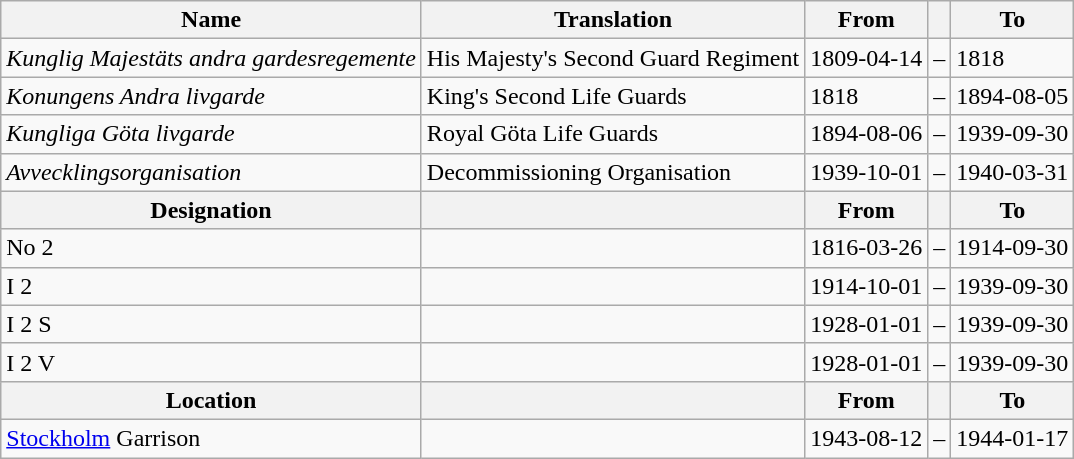<table class="wikitable">
<tr>
<th style="font-weight:bold;">Name</th>
<th style="font-weight:bold;">Translation</th>
<th style="text-align: center; font-weight:bold;">From</th>
<th></th>
<th style="text-align: center; font-weight:bold;">To</th>
</tr>
<tr>
<td style="font-style:italic;">Kunglig Majestäts andra gardesregemente</td>
<td>His Majesty's Second Guard Regiment</td>
<td>1809-04-14</td>
<td>–</td>
<td>1818</td>
</tr>
<tr>
<td style="font-style:italic;">Konungens Andra livgarde</td>
<td>King's Second Life Guards</td>
<td>1818</td>
<td>–</td>
<td>1894-08-05</td>
</tr>
<tr>
<td style="font-style:italic;">Kungliga Göta livgarde</td>
<td>Royal Göta Life Guards</td>
<td>1894-08-06</td>
<td>–</td>
<td>1939-09-30</td>
</tr>
<tr>
<td style="font-style:italic;">Avvecklingsorganisation</td>
<td>Decommissioning Organisation</td>
<td>1939-10-01</td>
<td>–</td>
<td>1940-03-31</td>
</tr>
<tr>
<th style="font-weight:bold;">Designation</th>
<th style="font-weight:bold;"></th>
<th style="text-align: center; font-weight:bold;">From</th>
<th></th>
<th style="text-align: center; font-weight:bold;">To</th>
</tr>
<tr>
<td>No 2</td>
<td></td>
<td style="text-align: center;">1816-03-26</td>
<td style="text-align: center;">–</td>
<td style="text-align: center;">1914-09-30</td>
</tr>
<tr>
<td>I 2</td>
<td></td>
<td style="text-align: center;">1914-10-01</td>
<td style="text-align: center;">–</td>
<td style="text-align: center;">1939-09-30</td>
</tr>
<tr>
<td>I 2 S</td>
<td></td>
<td style="text-align: center;">1928-01-01</td>
<td style="text-align: center;">–</td>
<td style="text-align: center;">1939-09-30</td>
</tr>
<tr>
<td>I 2 V</td>
<td></td>
<td style="text-align: center;">1928-01-01</td>
<td style="text-align: center;">–</td>
<td style="text-align: center;">1939-09-30</td>
</tr>
<tr>
<th style="font-weight:bold;">Location</th>
<th style="font-weight:bold;"></th>
<th style="text-align: center; font-weight:bold;">From</th>
<th></th>
<th style="text-align: center; font-weight:bold;">To</th>
</tr>
<tr>
<td><a href='#'>Stockholm</a> Garrison</td>
<td></td>
<td style="text-align: center;">1943-08-12</td>
<td style="text-align: center;">–</td>
<td style="text-align: center;">1944-01-17</td>
</tr>
</table>
